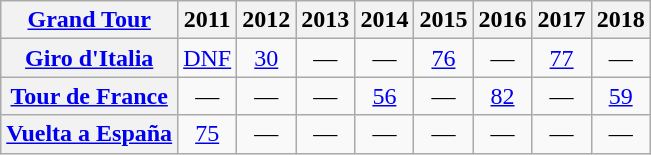<table class="wikitable plainrowheaders">
<tr>
<th scope="col"><a href='#'>Grand Tour</a></th>
<th scope="col">2011</th>
<th scope="col">2012</th>
<th scope="col">2013</th>
<th scope="col">2014</th>
<th scope="col">2015</th>
<th scope="col">2016</th>
<th scope="col">2017</th>
<th scope="col">2018</th>
</tr>
<tr style="text-align:center;">
<th scope="row"> <a href='#'>Giro d'Italia</a></th>
<td><a href='#'>DNF</a></td>
<td><a href='#'>30</a></td>
<td>—</td>
<td>—</td>
<td><a href='#'>76</a></td>
<td>—</td>
<td><a href='#'>77</a></td>
<td>—</td>
</tr>
<tr style="text-align:center;">
<th scope="row"> <a href='#'>Tour de France</a></th>
<td>—</td>
<td>—</td>
<td>—</td>
<td><a href='#'>56</a></td>
<td>—</td>
<td><a href='#'>82</a></td>
<td>—</td>
<td><a href='#'>59</a></td>
</tr>
<tr style="text-align:center;">
<th scope="row"> <a href='#'>Vuelta a España</a></th>
<td><a href='#'>75</a></td>
<td>—</td>
<td>—</td>
<td>—</td>
<td>—</td>
<td>—</td>
<td>—</td>
<td>—</td>
</tr>
</table>
